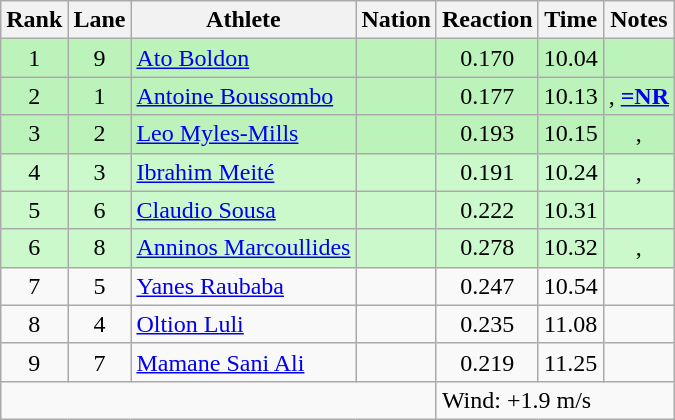<table class="wikitable sortable" style="text-align:center">
<tr>
<th>Rank</th>
<th>Lane</th>
<th>Athlete</th>
<th>Nation</th>
<th>Reaction</th>
<th>Time</th>
<th>Notes</th>
</tr>
<tr bgcolor=bbf3bb>
<td>1</td>
<td>9</td>
<td align="left"><a href='#'>Ato Boldon</a></td>
<td align="left"></td>
<td align="center">0.170</td>
<td>10.04</td>
<td></td>
</tr>
<tr bgcolor=bbf3bb>
<td>2</td>
<td>1</td>
<td align="left"><a href='#'>Antoine Boussombo</a></td>
<td align="left"></td>
<td align="center">0.177</td>
<td>10.13</td>
<td>, <strong><a href='#'>=NR</a></strong></td>
</tr>
<tr bgcolor=bbf3bb>
<td>3</td>
<td>2</td>
<td align="left"><a href='#'>Leo Myles-Mills</a></td>
<td align="left"></td>
<td align="center">0.193</td>
<td>10.15</td>
<td>, </td>
</tr>
<tr bgcolor=ccf9cc>
<td>4</td>
<td>3</td>
<td align="left"><a href='#'>Ibrahim Meité</a></td>
<td align="left"></td>
<td align="center">0.191</td>
<td>10.24</td>
<td>, </td>
</tr>
<tr bgcolor=ccf9cc>
<td>5</td>
<td>6</td>
<td align="left"><a href='#'>Claudio Sousa</a></td>
<td align="left"></td>
<td align="center">0.222</td>
<td>10.31</td>
<td></td>
</tr>
<tr bgcolor=ccf9cc>
<td>6</td>
<td>8</td>
<td align="left"><a href='#'>Anninos Marcoullides</a></td>
<td align="left"></td>
<td align="center">0.278</td>
<td>10.32</td>
<td>, </td>
</tr>
<tr>
<td>7</td>
<td>5</td>
<td align="left"><a href='#'>Yanes Raubaba</a></td>
<td align="left"></td>
<td align="center">0.247</td>
<td>10.54</td>
<td></td>
</tr>
<tr>
<td>8</td>
<td>4</td>
<td align="left"><a href='#'>Oltion Luli</a></td>
<td align="left"></td>
<td align="center">0.235</td>
<td>11.08</td>
<td></td>
</tr>
<tr>
<td>9</td>
<td>7</td>
<td align="left"><a href='#'>Mamane Sani Ali</a></td>
<td align="left"></td>
<td align="center">0.219</td>
<td>11.25</td>
<td></td>
</tr>
<tr class="sortbottom">
<td colspan=4></td>
<td colspan="3" style="text-align:left;">Wind: +1.9 m/s</td>
</tr>
</table>
